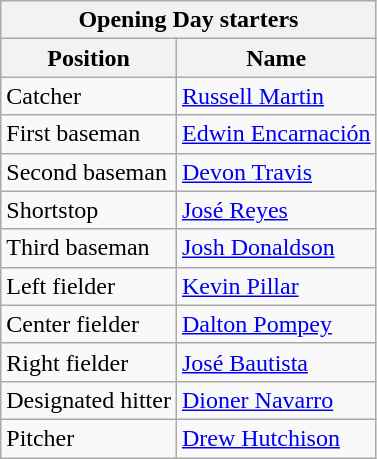<table class="wikitable" style="text-align:left">
<tr>
<th colspan="2">Opening Day starters</th>
</tr>
<tr>
<th>Position</th>
<th>Name</th>
</tr>
<tr>
<td>Catcher</td>
<td><a href='#'>Russell Martin</a></td>
</tr>
<tr>
<td>First baseman</td>
<td><a href='#'>Edwin Encarnación</a></td>
</tr>
<tr>
<td>Second baseman</td>
<td><a href='#'>Devon Travis</a></td>
</tr>
<tr>
<td>Shortstop</td>
<td><a href='#'>José Reyes</a></td>
</tr>
<tr>
<td>Third baseman</td>
<td><a href='#'>Josh Donaldson</a></td>
</tr>
<tr>
<td>Left fielder</td>
<td><a href='#'>Kevin Pillar</a></td>
</tr>
<tr>
<td>Center fielder</td>
<td><a href='#'>Dalton Pompey</a></td>
</tr>
<tr>
<td>Right fielder</td>
<td><a href='#'>José Bautista</a></td>
</tr>
<tr>
<td>Designated hitter</td>
<td><a href='#'>Dioner Navarro</a></td>
</tr>
<tr>
<td>Pitcher</td>
<td><a href='#'>Drew Hutchison</a></td>
</tr>
</table>
